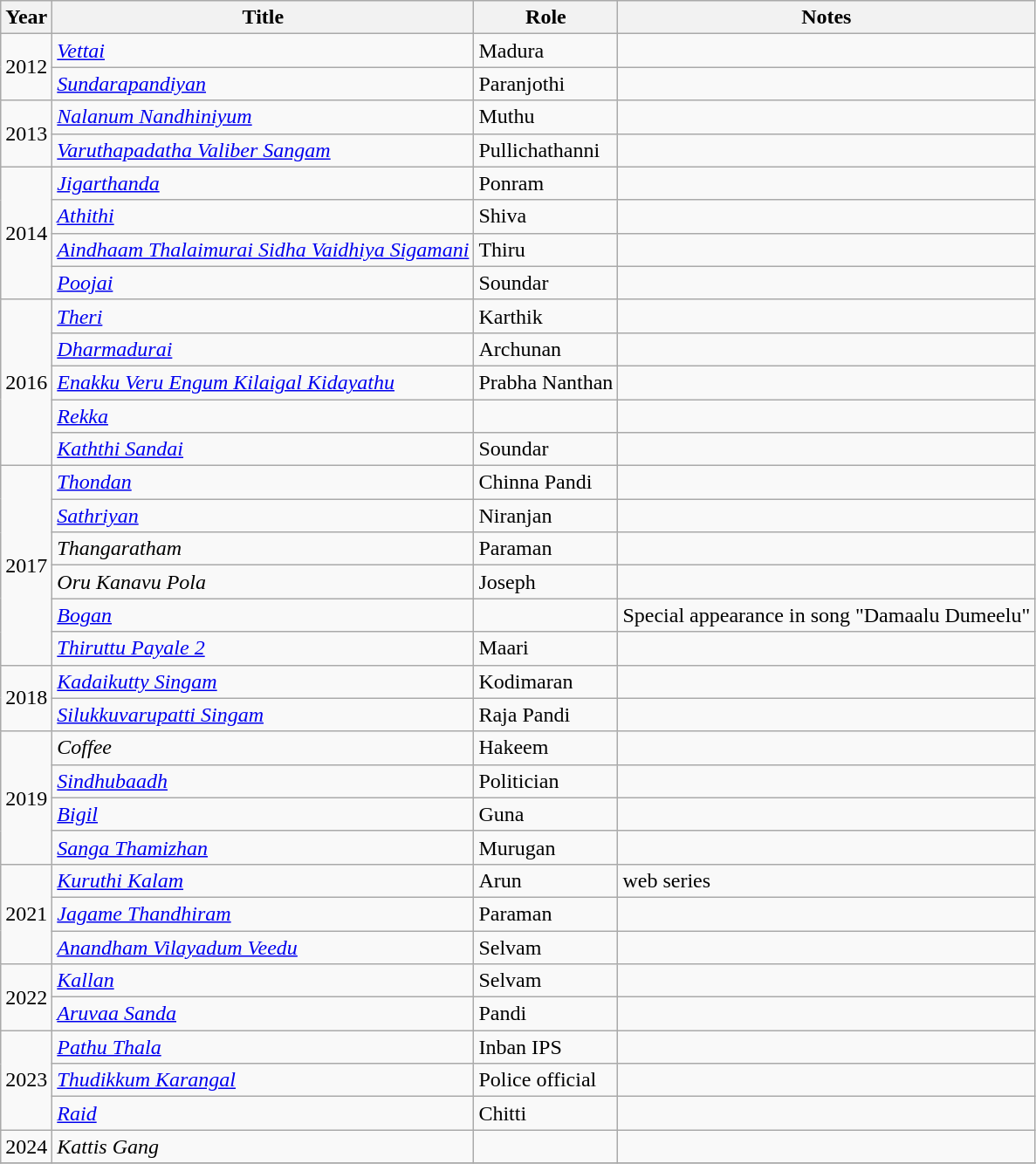<table class="wikitable sortable">
<tr>
<th>Year</th>
<th>Title</th>
<th>Role</th>
<th class="unsortable">Notes</th>
</tr>
<tr>
<td rowspan="2">2012</td>
<td><em><a href='#'>Vettai</a></em></td>
<td>Madura</td>
<td></td>
</tr>
<tr>
<td><em><a href='#'>Sundarapandiyan</a></em></td>
<td>Paranjothi</td>
<td></td>
</tr>
<tr>
<td rowspan="2">2013</td>
<td><em><a href='#'>Nalanum Nandhiniyum</a></em></td>
<td>Muthu</td>
<td></td>
</tr>
<tr>
<td><em><a href='#'>Varuthapadatha Valiber Sangam</a></em></td>
<td>Pullichathanni</td>
<td></td>
</tr>
<tr>
<td rowspan="4">2014</td>
<td><em><a href='#'>Jigarthanda</a></em></td>
<td>Ponram</td>
<td></td>
</tr>
<tr>
<td><em><a href='#'>Athithi</a></em></td>
<td>Shiva</td>
<td></td>
</tr>
<tr>
<td><em><a href='#'>Aindhaam Thalaimurai Sidha Vaidhiya Sigamani</a></em></td>
<td>Thiru</td>
<td></td>
</tr>
<tr>
<td><em><a href='#'>Poojai</a></em></td>
<td>Soundar</td>
<td></td>
</tr>
<tr>
<td rowspan="5">2016</td>
<td><em><a href='#'>Theri</a></em></td>
<td>Karthik</td>
<td></td>
</tr>
<tr>
<td><em><a href='#'>Dharmadurai</a></em></td>
<td>Archunan</td>
<td></td>
</tr>
<tr>
<td><em><a href='#'>Enakku Veru Engum Kilaigal Kidayathu</a></em></td>
<td>Prabha Nanthan</td>
<td></td>
</tr>
<tr>
<td><em><a href='#'>Rekka</a></em></td>
<td></td>
<td></td>
</tr>
<tr>
<td><em><a href='#'>Kaththi Sandai</a></em></td>
<td>Soundar</td>
<td></td>
</tr>
<tr>
<td rowspan=6>2017</td>
<td><em><a href='#'>Thondan</a></em></td>
<td>Chinna Pandi</td>
<td></td>
</tr>
<tr>
<td><em><a href='#'>Sathriyan</a></em></td>
<td>Niranjan</td>
<td></td>
</tr>
<tr>
<td><em>Thangaratham</em></td>
<td>Paraman</td>
<td></td>
</tr>
<tr>
<td><em>Oru Kanavu Pola</em></td>
<td>Joseph</td>
<td></td>
</tr>
<tr>
<td><em><a href='#'>Bogan</a></em></td>
<td></td>
<td>Special appearance in song "Damaalu Dumeelu"</td>
</tr>
<tr>
<td><em><a href='#'>Thiruttu Payale 2</a></em></td>
<td>Maari</td>
<td></td>
</tr>
<tr>
<td rowspan="2">2018</td>
<td><em><a href='#'>Kadaikutty Singam</a></em></td>
<td>Kodimaran</td>
<td></td>
</tr>
<tr>
<td><em><a href='#'>Silukkuvarupatti Singam</a></em></td>
<td>Raja Pandi</td>
<td></td>
</tr>
<tr>
<td rowspan="4">2019</td>
<td><em>Coffee</em></td>
<td>Hakeem</td>
<td></td>
</tr>
<tr>
<td><em><a href='#'>Sindhubaadh</a></em></td>
<td>Politician</td>
<td></td>
</tr>
<tr>
<td><em><a href='#'>Bigil</a></em></td>
<td>Guna</td>
<td></td>
</tr>
<tr>
<td><em><a href='#'>Sanga Thamizhan</a></em></td>
<td>Murugan</td>
<td></td>
</tr>
<tr>
<td rowspan="3">2021</td>
<td><em><a href='#'>Kuruthi Kalam</a></em></td>
<td>Arun</td>
<td>web series</td>
</tr>
<tr>
<td><em><a href='#'>Jagame Thandhiram</a></em></td>
<td>Paraman</td>
<td></td>
</tr>
<tr>
<td><em><a href='#'>Anandham Vilayadum Veedu</a></em></td>
<td>Selvam</td>
<td></td>
</tr>
<tr>
<td rowspan="2">2022</td>
<td><em><a href='#'>Kallan</a></em></td>
<td>Selvam</td>
<td></td>
</tr>
<tr>
<td><em><a href='#'>Aruvaa Sanda</a></em></td>
<td>Pandi</td>
<td></td>
</tr>
<tr>
<td rowspan="3">2023</td>
<td><em><a href='#'>Pathu Thala</a></em></td>
<td>Inban IPS</td>
<td></td>
</tr>
<tr>
<td><em><a href='#'>Thudikkum Karangal</a></em></td>
<td>Police official</td>
<td></td>
</tr>
<tr>
<td><em><a href='#'>Raid</a></em></td>
<td>Chitti</td>
<td></td>
</tr>
<tr>
<td>2024</td>
<td><em>Kattis Gang</em></td>
<td></td>
<td></td>
</tr>
<tr>
</tr>
</table>
